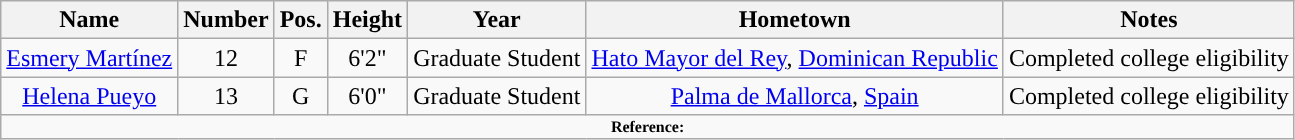<table class="wikitable sortable" style="text-align: center">
<tr align=center>
<th>Name</th>
<th>Number</th>
<th>Pos.</th>
<th>Height</th>
<th>Year</th>
<th>Hometown</th>
<th>Notes</th>
</tr>
<tr>
<td><a href='#'>Esmery Martínez</a></td>
<td>12</td>
<td>F</td>
<td>6'2"</td>
<td>Graduate Student</td>
<td><a href='#'>Hato Mayor del Rey</a>, <a href='#'>Dominican Republic</a></td>
<td>Completed college eligibility</td>
</tr>
<tr>
<td><a href='#'>Helena Pueyo</a></td>
<td>13</td>
<td>G</td>
<td>6'0"</td>
<td>Graduate Student</td>
<td><a href='#'>Palma de Mallorca</a>, <a href='#'>Spain</a></td>
<td>Completed college eligibility</td>
</tr>
<tr>
<td colspan ="7" style="font-size:8pt; text-align:center;"><strong>Reference:</strong></td>
</tr>
</table>
